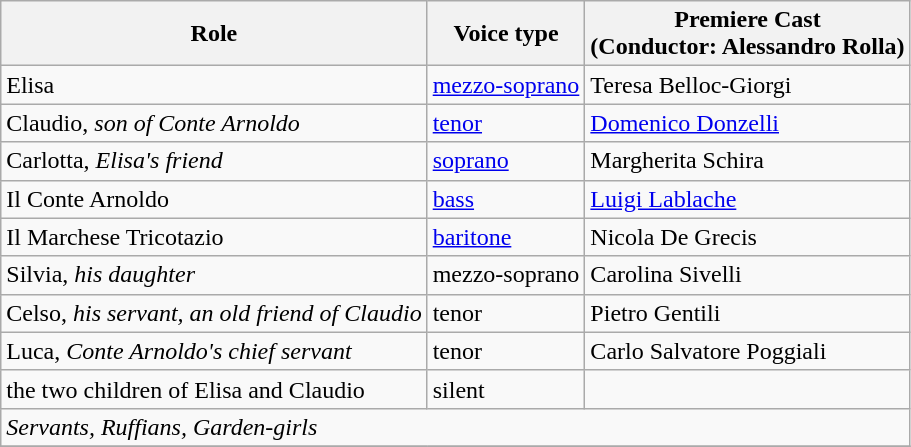<table class="wikitable">
<tr>
<th>Role</th>
<th>Voice type</th>
<th>Premiere Cast<br>(Conductor: Alessandro Rolla)</th>
</tr>
<tr>
<td>Elisa</td>
<td><a href='#'>mezzo-soprano</a></td>
<td>Teresa Belloc-Giorgi</td>
</tr>
<tr>
<td>Claudio, <em>son of Conte Arnoldo</em></td>
<td><a href='#'>tenor</a></td>
<td><a href='#'>Domenico Donzelli</a></td>
</tr>
<tr>
<td>Carlotta, <em>Elisa's friend</em></td>
<td><a href='#'>soprano</a></td>
<td>Margherita Schira</td>
</tr>
<tr>
<td>Il Conte Arnoldo</td>
<td><a href='#'>bass</a></td>
<td><a href='#'>Luigi Lablache</a></td>
</tr>
<tr>
<td>Il Marchese Tricotazio</td>
<td><a href='#'>baritone</a></td>
<td>Nicola De Grecis</td>
</tr>
<tr>
<td>Silvia, <em>his daughter</em></td>
<td>mezzo-soprano</td>
<td>Carolina Sivelli</td>
</tr>
<tr>
<td>Celso, <em>his servant, an old friend of Claudio</em></td>
<td>tenor</td>
<td>Pietro Gentili</td>
</tr>
<tr>
<td>Luca, <em>Conte Arnoldo's chief servant</em></td>
<td>tenor</td>
<td>Carlo Salvatore Poggiali</td>
</tr>
<tr>
<td>the two children of Elisa and Claudio</td>
<td>silent</td>
<td></td>
</tr>
<tr>
<td colspan="3"><em>Servants, Ruffians, Garden-girls</em></td>
</tr>
<tr>
</tr>
</table>
